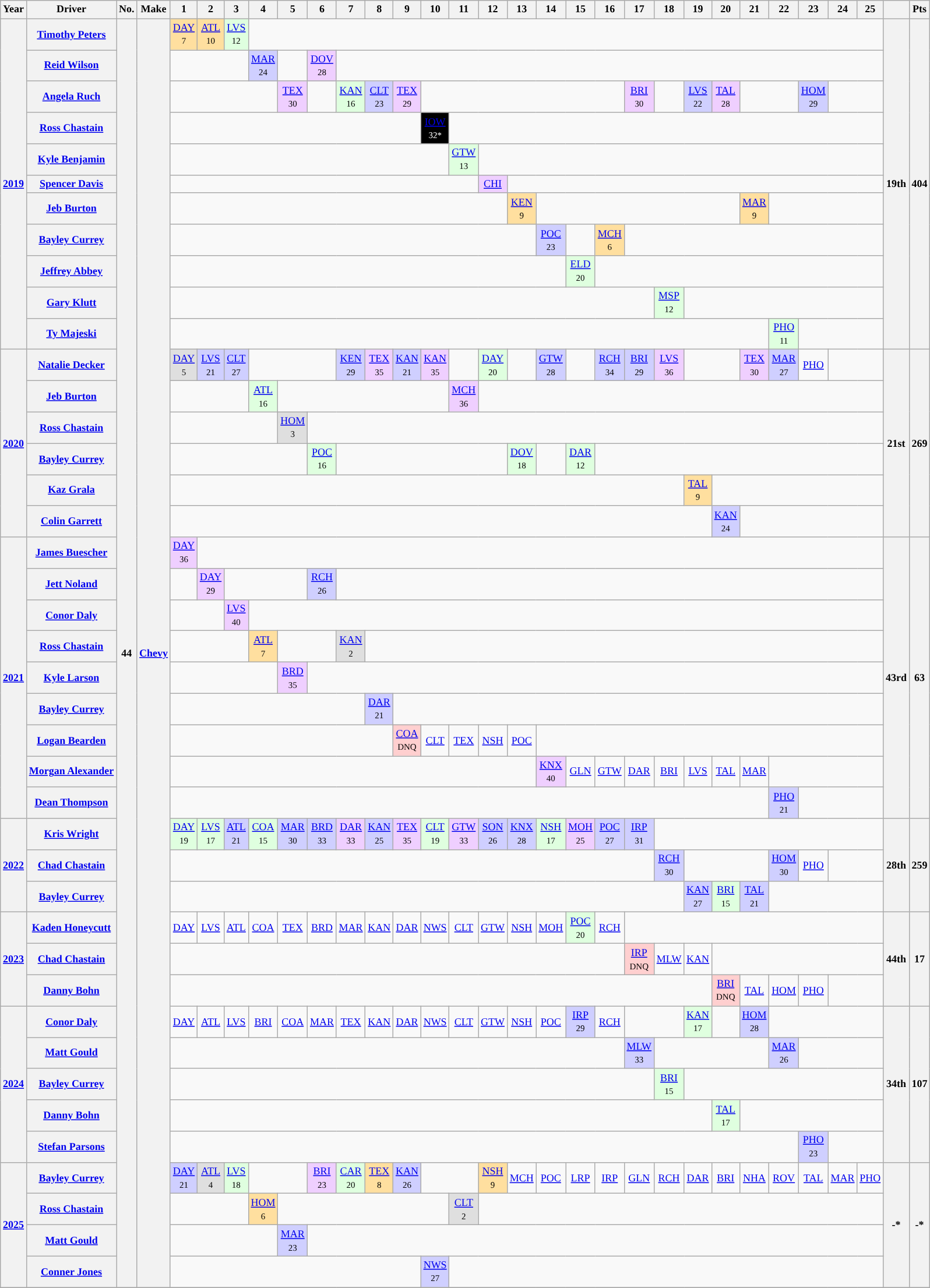<table class="wikitable" style="text-align:center; font-size:75%">
<tr>
<th>Year</th>
<th>Driver</th>
<th>No.</th>
<th>Make</th>
<th>1</th>
<th>2</th>
<th>3</th>
<th>4</th>
<th>5</th>
<th>6</th>
<th>7</th>
<th>8</th>
<th>9</th>
<th>10</th>
<th>11</th>
<th>12</th>
<th>13</th>
<th>14</th>
<th>15</th>
<th>16</th>
<th>17</th>
<th>18</th>
<th>19</th>
<th>20</th>
<th>21</th>
<th>22</th>
<th>23</th>
<th>24</th>
<th>25</th>
<th></th>
<th>Pts</th>
</tr>
<tr>
<th rowspan=11><a href='#'>2019</a></th>
<th><a href='#'>Timothy Peters</a></th>
<th rowspan="41">44</th>
<th rowspan="41"><a href='#'>Chevy</a></th>
<td style="background:#FFDF9F;"><a href='#'>DAY</a><br><small>7</small></td>
<td style="background:#FFDF9F;"><a href='#'>ATL</a><br><small>10</small></td>
<td style="background:#DFFFDF;"><a href='#'>LVS</a><br><small>12</small></td>
<td colspan=22></td>
<th rowspan=11>19th</th>
<th rowspan=11>404</th>
</tr>
<tr>
<th><a href='#'>Reid Wilson</a></th>
<td colspan=3></td>
<td style="background:#CFCFFF;"><a href='#'>MAR</a><br><small>24</small></td>
<td colspan=1></td>
<td style="background:#EFCFFF;"><a href='#'>DOV</a><br><small>28</small></td>
<td colspan=19></td>
</tr>
<tr>
<th><a href='#'>Angela Ruch</a></th>
<td colspan=4></td>
<td style="background:#EFCFFF;"><a href='#'>TEX</a><br><small>30</small></td>
<td colspan=1></td>
<td style="background:#DFFFDF;"><a href='#'>KAN</a><br><small>16</small></td>
<td style="background:#CFCFFF;"><a href='#'>CLT</a><br><small>23</small></td>
<td style="background:#EFCFFF;"><a href='#'>TEX</a><br><small>29</small></td>
<td colspan=7></td>
<td style="background:#EFCFFF;"><a href='#'>BRI</a><br><small>30</small></td>
<td colspan=1></td>
<td style="background:#CFCFFF;"><a href='#'>LVS</a><br><small>22</small></td>
<td style="background:#EFCFFF;"><a href='#'>TAL</a><br><small>28</small></td>
<td colspan=2></td>
<td style="background:#CFCFFF;"><a href='#'>HOM</a><br><small>29</small></td>
<td colspan=2></td>
</tr>
<tr>
<th><a href='#'>Ross Chastain</a></th>
<td colspan=9></td>
<td style="background-color:#000000;color:white;"><a href='#'><span>IOW</span></a><br><small>32*</small></td>
<td colspan=15></td>
</tr>
<tr>
<th><a href='#'>Kyle Benjamin</a></th>
<td colspan=10></td>
<td style="background:#DFFFDF;"><a href='#'>GTW</a><br><small>13</small></td>
<td colspan=14></td>
</tr>
<tr>
<th><a href='#'>Spencer Davis</a></th>
<td colspan=11></td>
<td style="background:#EFCFFF;"><a href='#'>CHI</a><br></td>
<td colspan=13></td>
</tr>
<tr>
<th><a href='#'>Jeb Burton</a></th>
<td colspan=12></td>
<td style="background:#FFDF9F;"><a href='#'>KEN</a><br><small>9</small></td>
<td colspan=7></td>
<td style="background:#FFDF9F;"><a href='#'>MAR</a><br><small>9</small></td>
<td colspan=4></td>
</tr>
<tr>
<th><a href='#'>Bayley Currey</a></th>
<td colspan=13></td>
<td style="background:#CFCFFF;"><a href='#'>POC</a><br><small>23</small></td>
<td colspan=1></td>
<td style="background:#FFDF9F;"><a href='#'>MCH</a><br><small>6</small></td>
<td colspan=9></td>
</tr>
<tr>
<th><a href='#'>Jeffrey Abbey</a></th>
<td colspan=14></td>
<td style="background:#DFFFDF;"><a href='#'>ELD</a><br><small>20</small></td>
<td colspan=10></td>
</tr>
<tr>
<th><a href='#'>Gary Klutt</a></th>
<td colspan=17></td>
<td style="background:#DFFFDF;"><a href='#'>MSP</a><br><small>12</small></td>
<td colspan=7></td>
</tr>
<tr>
<th><a href='#'>Ty Majeski</a></th>
<td colspan=21></td>
<td style="background:#DFFFDF;"><a href='#'>PHO</a><br><small>11</small></td>
<td colspan=3></td>
</tr>
<tr>
<th rowspan=6><a href='#'>2020</a></th>
<th><a href='#'>Natalie Decker</a></th>
<td style="background:#DFDFDF;"><a href='#'>DAY</a><br><small>5</small></td>
<td style="background:#CFCFFF;"><a href='#'>LVS</a><br><small>21</small></td>
<td style="background:#CFCFFF;"><a href='#'>CLT</a><br><small>27</small></td>
<td colspan=3></td>
<td style="background:#CFCFFF;"><a href='#'>KEN</a><br><small>29</small></td>
<td style="background:#EFCFFF;"><a href='#'>TEX</a><br><small>35</small></td>
<td style="background:#CFCFFF;"><a href='#'>KAN</a><br><small>21</small></td>
<td style="background:#EFCFFF;"><a href='#'>KAN</a><br><small>35</small></td>
<td colspan=1></td>
<td style="background:#DFFFDF;"><a href='#'>DAY</a><br><small>20</small></td>
<td colspan=1></td>
<td style="background:#CFCFFF;"><a href='#'>GTW</a><br><small>28</small></td>
<td colspan=1></td>
<td style="background:#CFCFFF;"><a href='#'>RCH</a><br><small>34</small></td>
<td style="background:#CFCFFF;"><a href='#'>BRI</a><br><small>29</small></td>
<td style="background:#EFCFFF;"><a href='#'>LVS</a><br><small>36</small></td>
<td colspan=2></td>
<td style="background:#EFCFFF;"><a href='#'>TEX</a><br><small>30</small></td>
<td style="background:#CFCFFF;"><a href='#'>MAR</a><br><small>27</small></td>
<td><a href='#'>PHO</a></td>
<td colspan=2></td>
<th rowspan=6>21st</th>
<th rowspan=6>269</th>
</tr>
<tr>
<th><a href='#'>Jeb Burton</a></th>
<td colspan=3></td>
<td style="background:#DFFFDF;"><a href='#'>ATL</a><br><small>16</small></td>
<td colspan=6></td>
<td style="background:#EFCFFF;"><a href='#'>MCH</a><br><small>36</small></td>
<td colspan=14></td>
</tr>
<tr>
<th><a href='#'>Ross Chastain</a></th>
<td colspan=4></td>
<td style="background:#DFDFDF;"><a href='#'>HOM</a><br><small>3</small></td>
<td colspan=20></td>
</tr>
<tr>
<th><a href='#'>Bayley Currey</a></th>
<td colspan=5></td>
<td style="background:#DFFFDF;"><a href='#'>POC</a><br><small>16</small></td>
<td colspan=6></td>
<td style="background:#DFFFDF;"><a href='#'>DOV</a><br><small>18</small></td>
<td colspan=1></td>
<td style="background:#DFFFDF;"><a href='#'>DAR</a><br><small>12</small></td>
<td colspan=10></td>
</tr>
<tr>
<th><a href='#'>Kaz Grala</a></th>
<td colspan=18></td>
<td style="background:#FFDF9F;"><a href='#'>TAL</a><br><small>9</small></td>
<td colspan=6></td>
</tr>
<tr>
<th><a href='#'>Colin Garrett</a></th>
<td colspan=19></td>
<td style="background:#CFCFFF;"><a href='#'>KAN</a><br><small>24</small></td>
<td colspan=5></td>
</tr>
<tr>
<th rowspan=9><a href='#'>2021</a></th>
<th><a href='#'>James Buescher</a></th>
<td style="background:#EFCFFF;"><a href='#'>DAY</a><br><small>36</small></td>
<td colspan=24></td>
<th rowspan=9>43rd</th>
<th rowspan=9>63</th>
</tr>
<tr>
<th><a href='#'>Jett Noland</a></th>
<td colspan=1></td>
<td style="background:#EFCFFF;"><a href='#'>DAY</a><br><small>29</small></td>
<td colspan=3></td>
<td style="background:#CFCFFF;"><a href='#'>RCH</a><br><small>26</small></td>
<td colspan=19></td>
</tr>
<tr>
<th><a href='#'>Conor Daly</a></th>
<td colspan=2></td>
<td style="background:#EFCFFF;"><a href='#'>LVS</a><br><small>40</small></td>
<td colspan=22></td>
</tr>
<tr>
<th><a href='#'>Ross Chastain</a></th>
<td colspan=3></td>
<td style="background:#FFDF9F;"><a href='#'>ATL</a><br><small>7</small></td>
<td colspan=2></td>
<td style="background:#DFDFDF;"><a href='#'>KAN</a><br><small>2</small></td>
<td colspan=18></td>
</tr>
<tr>
<th><a href='#'>Kyle Larson</a></th>
<td colspan=4></td>
<td style="background:#EFCFFF;"><a href='#'>BRD</a><br><small>35</small></td>
<td colspan=20></td>
</tr>
<tr>
<th><a href='#'>Bayley Currey</a></th>
<td colspan=7></td>
<td style="background:#CFCFFF;"><a href='#'>DAR</a><br><small>21</small></td>
<td colspan=17></td>
</tr>
<tr>
<th><a href='#'>Logan Bearden</a></th>
<td colspan=8></td>
<td style="background:#FFCFCF;"><a href='#'>COA</a><br><small>DNQ</small></td>
<td><a href='#'>CLT</a></td>
<td><a href='#'>TEX</a></td>
<td><a href='#'>NSH</a></td>
<td><a href='#'>POC</a></td>
<td colspan=12></td>
</tr>
<tr>
<th><a href='#'>Morgan Alexander</a></th>
<td colspan=13></td>
<td style="background:#EFCFFF;"><a href='#'>KNX</a><br><small>40</small></td>
<td><a href='#'>GLN</a></td>
<td><a href='#'>GTW</a></td>
<td><a href='#'>DAR</a></td>
<td><a href='#'>BRI</a></td>
<td><a href='#'>LVS</a></td>
<td><a href='#'>TAL</a></td>
<td><a href='#'>MAR</a></td>
<td colspan=4></td>
</tr>
<tr>
<th><a href='#'>Dean Thompson</a></th>
<td colspan=21></td>
<td style="background:#CFCFFF;"><a href='#'>PHO</a><br><small>21</small></td>
<td colspan=3></td>
</tr>
<tr>
<th rowspan=3><a href='#'>2022</a></th>
<th><a href='#'>Kris Wright</a></th>
<td style="background:#DFFFDF;"><a href='#'>DAY</a><br><small>19</small></td>
<td style="background:#DFFFDF;"><a href='#'>LVS</a><br><small>17</small></td>
<td style="background:#CFCFFF;"><a href='#'>ATL</a><br><small>21</small></td>
<td style="background:#DFFFDF;"><a href='#'>COA</a><br><small>15</small></td>
<td style="background:#CFCFFF;"><a href='#'>MAR</a><br><small>30</small></td>
<td style="background:#CFCFFF;"><a href='#'>BRD</a><br><small>33</small></td>
<td style="background:#EFCFFF;"><a href='#'>DAR</a><br><small>33</small></td>
<td style="background:#CFCFFF;"><a href='#'>KAN</a><br><small>25</small></td>
<td style="background:#EFCFFF;"><a href='#'>TEX</a><br><small>35</small></td>
<td style="background:#DFFFDF;"><a href='#'>CLT</a><br><small>19</small></td>
<td style="background:#EFCFFF;"><a href='#'>GTW</a><br><small>33</small></td>
<td style="background:#CFCFFF;"><a href='#'>SON</a><br><small>26</small></td>
<td style="background:#CFCFFF;"><a href='#'>KNX</a><br><small>28</small></td>
<td style="background:#DFFFDF;"><a href='#'>NSH</a><br><small>17</small></td>
<td style="background:#EFCFFF;"><a href='#'>MOH</a><br><small>25</small></td>
<td style="background:#CFCFFF;"><a href='#'>POC</a><br><small>27</small></td>
<td style="background:#CFCFFF;"><a href='#'>IRP</a><br><small>31</small></td>
<td colspan=8></td>
<th rowspan=3>28th</th>
<th rowspan=3>259</th>
</tr>
<tr>
<th><a href='#'>Chad Chastain</a></th>
<td colspan=17></td>
<td style="background:#CFCFFF;"><a href='#'>RCH</a><br><small>30</small></td>
<td colspan=3></td>
<td style="background:#CFCFFF;"><a href='#'>HOM</a><br><small>30</small></td>
<td><a href='#'>PHO</a></td>
<td colspan=2></td>
</tr>
<tr>
<th><a href='#'>Bayley Currey</a></th>
<td colspan=18></td>
<td style="background:#CFCFFF;"><a href='#'>KAN</a><br><small>27</small></td>
<td style="background:#DFFFDF;"><a href='#'>BRI</a><br><small>15</small></td>
<td style="background:#CFCFFF;"><a href='#'>TAL</a><br><small>21</small></td>
<td colspan=4></td>
</tr>
<tr>
<th rowspan="3"><a href='#'>2023</a></th>
<th><a href='#'>Kaden Honeycutt</a></th>
<td><a href='#'>DAY</a></td>
<td><a href='#'>LVS</a></td>
<td><a href='#'>ATL</a></td>
<td><a href='#'>COA</a></td>
<td><a href='#'>TEX</a></td>
<td><a href='#'>BRD</a></td>
<td><a href='#'>MAR</a></td>
<td><a href='#'>KAN</a></td>
<td><a href='#'>DAR</a></td>
<td><a href='#'>NWS</a></td>
<td><a href='#'>CLT</a></td>
<td><a href='#'>GTW</a></td>
<td><a href='#'>NSH</a></td>
<td><a href='#'>MOH</a></td>
<td style="background:#DFFFDF;"><a href='#'>POC</a><br><small>20</small></td>
<td><a href='#'>RCH</a></td>
<td colspan="9"></td>
<th rowspan="3">44th</th>
<th rowspan="3">17</th>
</tr>
<tr>
<th><a href='#'>Chad Chastain</a></th>
<td colspan="16"></td>
<td style="background:#FFCFCF;"><a href='#'>IRP</a><br><small>DNQ</small></td>
<td><a href='#'>MLW</a></td>
<td><a href='#'>KAN</a></td>
<td colspan=6></td>
</tr>
<tr>
<th><a href='#'>Danny Bohn</a></th>
<td colspan=19></td>
<td style="background:#FFCFCF;"><a href='#'>BRI</a><br><small>DNQ</small></td>
<td><a href='#'>TAL</a></td>
<td><a href='#'>HOM</a></td>
<td><a href='#'>PHO</a></td>
<td colspan=2></td>
</tr>
<tr>
<th rowspan="5"><a href='#'>2024</a></th>
<th><a href='#'>Conor Daly</a></th>
<td><a href='#'>DAY</a></td>
<td><a href='#'>ATL</a></td>
<td><a href='#'>LVS</a></td>
<td><a href='#'>BRI</a></td>
<td><a href='#'>COA</a></td>
<td><a href='#'>MAR</a></td>
<td><a href='#'>TEX</a></td>
<td><a href='#'>KAN</a></td>
<td><a href='#'>DAR</a></td>
<td><a href='#'>NWS</a></td>
<td><a href='#'>CLT</a></td>
<td><a href='#'>GTW</a></td>
<td><a href='#'>NSH</a></td>
<td><a href='#'>POC</a></td>
<td style="background:#CFCFFF;"><a href='#'>IRP</a><br><small>29</small></td>
<td><a href='#'>RCH</a></td>
<td colspan=2></td>
<td style="background:#DFFFDF;"><a href='#'>KAN</a><br><small>17</small></td>
<td></td>
<td style="background:#CFCFFF;"><a href='#'>HOM</a><br><small>28</small></td>
<td colspan=4></td>
<th rowspan="5">34th</th>
<th rowspan="5">107</th>
</tr>
<tr>
<th><a href='#'>Matt Gould</a></th>
<td colspan=16></td>
<td style="background:#CFCFFF;"><a href='#'>MLW</a><br><small>33</small></td>
<td colspan=4></td>
<td style="background:#CFCFFF;"><a href='#'>MAR</a><br><small>26</small></td>
<td colspan=3></td>
</tr>
<tr>
<th><a href='#'>Bayley Currey</a></th>
<td colspan="17"></td>
<td style="background:#DFFFDF;"><a href='#'>BRI</a><br><small>15</small></td>
<td colspan="7"></td>
</tr>
<tr>
<th><a href='#'>Danny Bohn</a></th>
<td colspan="19"></td>
<td style="background:#DFFFDF;"><a href='#'>TAL</a><br><small>17</small></td>
<td colspan="5"></td>
</tr>
<tr>
<th><a href='#'>Stefan Parsons</a></th>
<td colspan="22"></td>
<td style="background:#CFCFFF;"><a href='#'>PHO</a><br><small>23</small></td>
<td colspan=2></td>
</tr>
<tr>
<th rowspan="4"><a href='#'>2025</a></th>
<th><a href='#'>Bayley Currey</a></th>
<td style="background:#CFCFFF;"><a href='#'>DAY</a><br><small>21</small></td>
<td style="background:#DFDFDF;"><a href='#'>ATL</a><br><small>4</small></td>
<td style="background:#DFFFDF;"><a href='#'>LVS</a><br><small>18</small></td>
<td colspan="2"></td>
<td style="background:#EFCFFF;"><a href='#'>BRI</a><br><small>23</small></td>
<td style="background:#DFFFDF;"><a href='#'>CAR</a><br><small>20</small></td>
<td style="background:#FFDF9F;"><a href='#'>TEX</a><br><small>8</small></td>
<td style="background:#CFCFFF;"><a href='#'>KAN</a> <br><small>26</small></td>
<td colspan="2"></td>
<td style="background:#FFDF9F;"><a href='#'>NSH</a><br><small>9</small></td>
<td><a href='#'>MCH</a></td>
<td><a href='#'>POC</a></td>
<td><a href='#'>LRP</a></td>
<td><a href='#'>IRP</a></td>
<td><a href='#'>GLN</a></td>
<td><a href='#'>RCH</a></td>
<td><a href='#'>DAR</a></td>
<td><a href='#'>BRI</a></td>
<td><a href='#'>NHA</a></td>
<td><a href='#'>ROV</a></td>
<td><a href='#'>TAL</a></td>
<td><a href='#'>MAR</a></td>
<td><a href='#'>PHO</a></td>
<th rowspan="4">-*</th>
<th rowspan="4">-*</th>
</tr>
<tr>
<th><a href='#'>Ross Chastain</a></th>
<td colspan="3"></td>
<td style="background:#FFDF9F;"><a href='#'>HOM</a><br><small>6</small></td>
<td colspan="6"></td>
<td style="background:#DFDFDF;"><a href='#'>CLT</a><br><small>2</small></td>
<td colspan="14"></td>
</tr>
<tr>
<th><a href='#'>Matt Gould</a></th>
<td colspan="4"></td>
<td style="background:#CFCFFF;"><a href='#'>MAR</a><br><small>23</small></td>
<td colspan="20"></td>
</tr>
<tr>
<th><a href='#'>Conner Jones</a></th>
<td colspan="9"></td>
<td style="background:#CFCFFF;"><a href='#'>NWS</a><br><small>27</small></td>
<td colspan="15"></td>
</tr>
<tr>
</tr>
</table>
